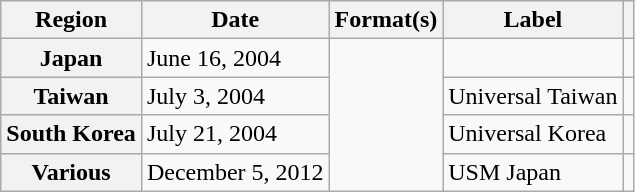<table class="wikitable plainrowheaders">
<tr>
<th scope="col">Region</th>
<th scope="col">Date</th>
<th scope="col">Format(s)</th>
<th scope="col">Label</th>
<th scope="col"></th>
</tr>
<tr>
<th scope="row">Japan</th>
<td>June 16, 2004</td>
<td rowspan="4"></td>
<td></td>
<td align="center"></td>
</tr>
<tr>
<th scope="row">Taiwan</th>
<td>July 3, 2004</td>
<td>Universal Taiwan</td>
<td align="center"></td>
</tr>
<tr>
<th scope="row">South Korea</th>
<td>July 21, 2004</td>
<td>Universal Korea</td>
<td align="center"></td>
</tr>
<tr>
<th scope="row">Various</th>
<td>December 5, 2012</td>
<td>USM Japan</td>
<td align="center"></td>
</tr>
</table>
